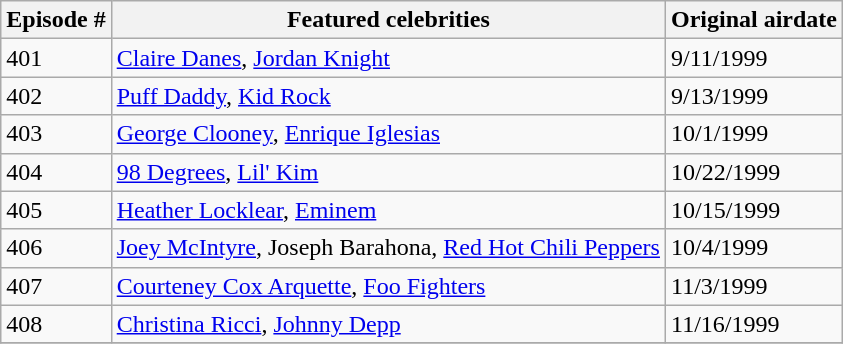<table class="wikitable">
<tr>
<th>Episode #</th>
<th>Featured celebrities</th>
<th>Original airdate</th>
</tr>
<tr>
<td>401</td>
<td><a href='#'>Claire Danes</a>, <a href='#'>Jordan Knight</a></td>
<td>9/11/1999</td>
</tr>
<tr>
<td>402</td>
<td><a href='#'>Puff Daddy</a>, <a href='#'>Kid Rock</a></td>
<td>9/13/1999</td>
</tr>
<tr>
<td>403</td>
<td><a href='#'>George Clooney</a>, <a href='#'>Enrique Iglesias</a></td>
<td>10/1/1999</td>
</tr>
<tr>
<td>404</td>
<td><a href='#'>98 Degrees</a>, <a href='#'>Lil' Kim</a></td>
<td>10/22/1999</td>
</tr>
<tr>
<td>405</td>
<td><a href='#'>Heather Locklear</a>, <a href='#'>Eminem</a></td>
<td>10/15/1999</td>
</tr>
<tr>
<td>406</td>
<td><a href='#'>Joey McIntyre</a>, Joseph Barahona, <a href='#'>Red Hot Chili Peppers</a></td>
<td>10/4/1999</td>
</tr>
<tr>
<td>407</td>
<td><a href='#'>Courteney Cox Arquette</a>, <a href='#'>Foo Fighters</a></td>
<td>11/3/1999</td>
</tr>
<tr>
<td>408</td>
<td><a href='#'>Christina Ricci</a>, <a href='#'>Johnny Depp</a></td>
<td>11/16/1999</td>
</tr>
<tr>
</tr>
</table>
